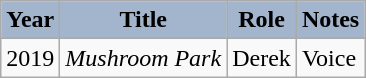<table class="wikitable">
<tr>
<th style="background-color: #A2B5CD;">Year</th>
<th style="background-color: #A2B5CD;">Title</th>
<th style="background-color: #A2B5CD;">Role</th>
<th style="background-color: #A2B5CD;">Notes</th>
</tr>
<tr>
<td>2019</td>
<td><em>Mushroom Park</em></td>
<td>Derek</td>
<td>Voice</td>
</tr>
</table>
